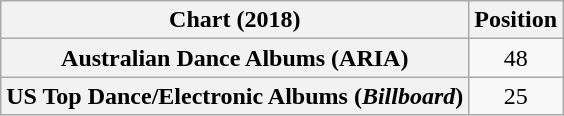<table class="wikitable plainrowheaders" style="text-align:center">
<tr>
<th scope="col">Chart (2018)</th>
<th scope="col">Position</th>
</tr>
<tr>
<th scope="row">Australian Dance Albums (ARIA)</th>
<td>48</td>
</tr>
<tr>
<th scope="row">US Top Dance/Electronic Albums (<em>Billboard</em>)</th>
<td>25</td>
</tr>
</table>
